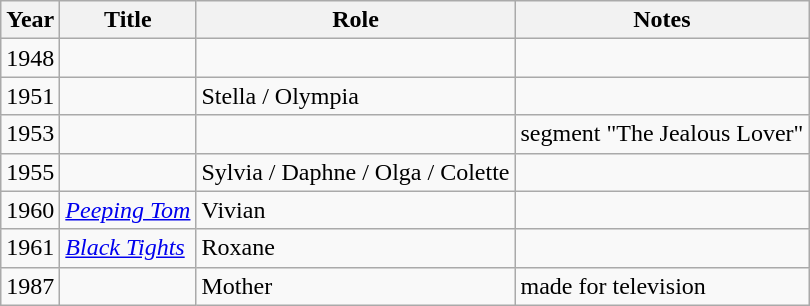<table class="wikitable sortable">
<tr>
<th>Year</th>
<th>Title</th>
<th>Role</th>
<th>Notes</th>
</tr>
<tr>
<td>1948</td>
<td><em></em></td>
<td></td>
<td></td>
</tr>
<tr>
<td>1951</td>
<td><em></em></td>
<td>Stella / Olympia</td>
<td></td>
</tr>
<tr>
<td>1953</td>
<td><em></em></td>
<td></td>
<td>segment "The Jealous Lover"</td>
</tr>
<tr>
<td>1955</td>
<td><em></em></td>
<td>Sylvia / Daphne / Olga / Colette</td>
<td></td>
</tr>
<tr>
<td>1960</td>
<td><em><a href='#'>Peeping Tom</a></em></td>
<td>Vivian</td>
<td></td>
</tr>
<tr>
<td>1961</td>
<td><em><a href='#'>Black Tights</a></em></td>
<td>Roxane</td>
<td></td>
</tr>
<tr>
<td>1987</td>
<td><em></em></td>
<td>Mother</td>
<td>made for television</td>
</tr>
</table>
